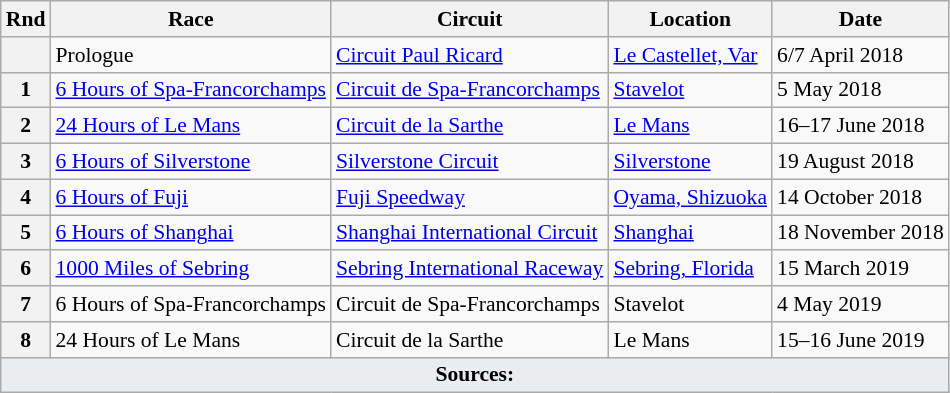<table class="wikitable" style="font-size: 90%;">
<tr>
<th>Rnd</th>
<th>Race</th>
<th>Circuit</th>
<th>Location</th>
<th>Date</th>
</tr>
<tr>
<th></th>
<td>Prologue</td>
<td><a href='#'>Circuit Paul Ricard</a></td>
<td> <a href='#'>Le Castellet, Var</a></td>
<td>6/7 April 2018</td>
</tr>
<tr>
<th>1</th>
<td><a href='#'>6 Hours of Spa-Francorchamps</a></td>
<td><a href='#'>Circuit de Spa-Francorchamps</a></td>
<td> <a href='#'>Stavelot</a></td>
<td>5 May 2018</td>
</tr>
<tr>
<th>2</th>
<td><a href='#'>24 Hours of Le Mans</a></td>
<td><a href='#'>Circuit de la Sarthe</a></td>
<td> <a href='#'>Le Mans</a></td>
<td>16–17 June 2018</td>
</tr>
<tr>
<th>3</th>
<td><a href='#'>6 Hours of Silverstone</a></td>
<td><a href='#'>Silverstone Circuit</a></td>
<td> <a href='#'>Silverstone</a></td>
<td>19 August 2018</td>
</tr>
<tr>
<th>4</th>
<td><a href='#'>6 Hours of Fuji</a></td>
<td><a href='#'>Fuji Speedway</a></td>
<td> <a href='#'>Oyama, Shizuoka</a></td>
<td>14 October 2018</td>
</tr>
<tr>
<th>5</th>
<td><a href='#'>6 Hours of Shanghai</a></td>
<td><a href='#'>Shanghai International Circuit</a></td>
<td> <a href='#'>Shanghai</a></td>
<td>18 November 2018</td>
</tr>
<tr>
<th>6</th>
<td><a href='#'>1000 Miles of Sebring</a></td>
<td><a href='#'>Sebring International Raceway</a></td>
<td> <a href='#'>Sebring, Florida</a></td>
<td>15 March 2019</td>
</tr>
<tr>
<th>7</th>
<td>6 Hours of Spa-Francorchamps</td>
<td>Circuit de Spa-Francorchamps</td>
<td> Stavelot</td>
<td>4 May 2019</td>
</tr>
<tr>
<th>8</th>
<td>24 Hours of Le Mans</td>
<td>Circuit de la Sarthe</td>
<td> Le Mans</td>
<td>15–16 June 2019</td>
</tr>
<tr class="sortbottom">
<td colspan="5" style="background-color:#EAECF0;text-align:center"><strong>Sources:</strong></td>
</tr>
</table>
